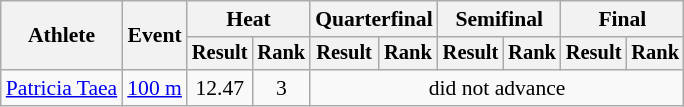<table class=wikitable style="font-size:90%">
<tr>
<th rowspan="2">Athlete</th>
<th rowspan="2">Event</th>
<th colspan="2">Heat</th>
<th colspan="2">Quarterfinal</th>
<th colspan="2">Semifinal</th>
<th colspan="2">Final</th>
</tr>
<tr style="font-size:95%">
<th>Result</th>
<th>Rank</th>
<th>Result</th>
<th>Rank</th>
<th>Result</th>
<th>Rank</th>
<th>Result</th>
<th>Rank</th>
</tr>
<tr align=center>
<td align=left><a href='#'>Patricia Taea</a></td>
<td align=left><a href='#'>100 m</a></td>
<td>12.47</td>
<td>3</td>
<td colspan=6>did not advance</td>
</tr>
</table>
